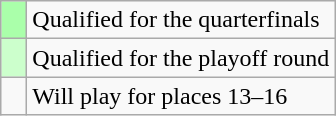<table class="wikitable">
<tr>
<td width=10px bgcolor=aaffaa></td>
<td>Qualified for the quarterfinals</td>
</tr>
<tr>
<td width=10px bgcolor=ccffcc></td>
<td>Qualified for the playoff round</td>
</tr>
<tr>
<td width=10px></td>
<td>Will play for places 13–16</td>
</tr>
</table>
